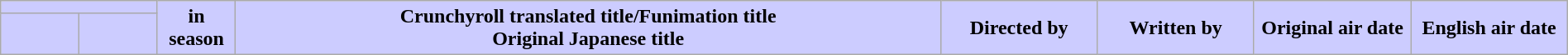<table class="wikitable" width="100%">
<tr>
<th style="background: #CCF;" width=5% colspan=2></th>
<th style="background: #CCF;" width=5% rowspan=2> in season</th>
<th style="background: #CCF;" rowspan=2>Crunchyroll translated title/Funimation title <br>Original Japanese title</th>
<th style="background: #CCF;" width=10% rowspan=2>Directed by</th>
<th style="background: #CCF;" width=10% rowspan=2>Written by</th>
<th style="background: #CCF;" width=10% rowspan=2>Original air date</th>
<th style="background: #CCF;" width=10% rowspan=2>English air date</th>
</tr>
<tr style="border-bottom:3px;solid;background: #CCF;">
<th style="background: #CCF;" width=5%></th>
<th style="background: #CCF;" width=5%><br>



























</th>
</tr>
</table>
